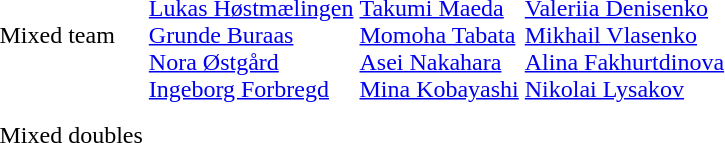<table>
<tr>
<td>Mixed team<br></td>
<td><br><a href='#'>Lukas Høstmælingen</a><br><a href='#'>Grunde Buraas</a><br><a href='#'>Nora Østgård</a><br><a href='#'>Ingeborg Forbregd</a></td>
<td><br><a href='#'>Takumi Maeda</a><br><a href='#'>Momoha Tabata</a><br><a href='#'>Asei Nakahara</a><br><a href='#'>Mina Kobayashi</a></td>
<td><br><a href='#'>Valeriia Denisenko</a><br><a href='#'>Mikhail Vlasenko</a><br><a href='#'>Alina Fakhurtdinova</a><br><a href='#'>Nikolai Lysakov</a></td>
</tr>
<tr>
<td>Mixed doubles<br></td>
<td><br><br></td>
<td><br><br></td>
<td><br><br></td>
</tr>
</table>
